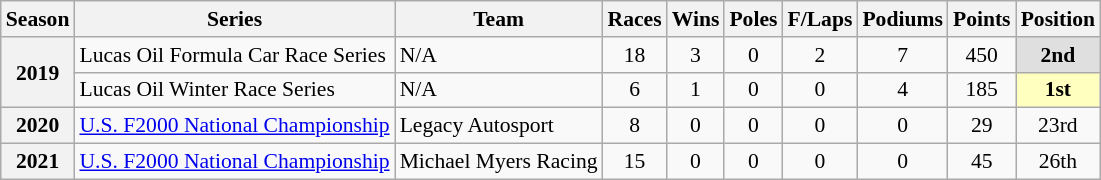<table class="wikitable" style="font-size: 90%; text-align:center">
<tr>
<th>Season</th>
<th>Series</th>
<th>Team</th>
<th>Races</th>
<th>Wins</th>
<th><strong>Poles</strong></th>
<th>F/Laps</th>
<th>Podiums</th>
<th>Points</th>
<th>Position</th>
</tr>
<tr>
<th rowspan="2">2019</th>
<td align="left">Lucas Oil Formula Car Race Series</td>
<td align="left">N/A</td>
<td>18</td>
<td>3</td>
<td>0</td>
<td>2</td>
<td>7</td>
<td>450</td>
<td style="background:#DFDFDF;"><strong>2nd</strong></td>
</tr>
<tr>
<td align="left">Lucas Oil Winter Race Series</td>
<td align="left">N/A</td>
<td>6</td>
<td>1</td>
<td>0</td>
<td>0</td>
<td>4</td>
<td>185</td>
<td style="background:#FFFFBF;"><strong>1st</strong></td>
</tr>
<tr>
<th><strong>2020</strong></th>
<td align="left"><a href='#'>U.S. F2000 National Championship</a></td>
<td align="left">Legacy Autosport</td>
<td>8</td>
<td>0</td>
<td>0</td>
<td>0</td>
<td>0</td>
<td>29</td>
<td>23rd</td>
</tr>
<tr>
<th>2021</th>
<td align="left"><a href='#'>U.S. F2000 National Championship</a></td>
<td align="left">Michael Myers Racing</td>
<td>15</td>
<td>0</td>
<td>0</td>
<td>0</td>
<td>0</td>
<td>45</td>
<td>26th</td>
</tr>
</table>
